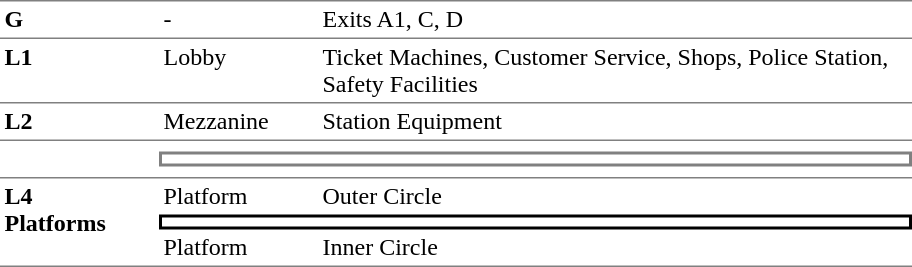<table table border=0 cellspacing=0 cellpadding=3>
<tr>
<td style="border-top:solid 1px gray;" width=50 valign=top><strong>G</strong></td>
<td style="border-top:solid 1px gray;" width=100 valign=top>-</td>
<td style="border-top:solid 1px gray;" width=390 valign=top>Exits A1, C, D</td>
</tr>
<tr>
<td style="border-bottom:solid 1px gray; border-top:solid 1px gray;" valign=top width=100><strong>L1</strong></td>
<td style="border-bottom:solid 1px gray; border-top:solid 1px gray;" valign=top width=100>Lobby</td>
<td style="border-bottom:solid 1px gray; border-top:solid 1px gray;" valign=top width=390>Ticket Machines, Customer Service, Shops, Police Station, Safety Facilities</td>
</tr>
<tr>
<td style="border-bottom:solid 1px gray;" valign=top><strong>L2</strong></td>
<td style="border-bottom:solid 1px gray;" valign=top>Mezzanine</td>
<td style="border-bottom:solid 1px gray;" valign=top>Station Equipment</td>
</tr>
<tr>
<td style="border-bottom:solid 1px gray;" rowspan=3 valign=top><strong><br> </strong></td>
<td>  </td>
<td>   </td>
</tr>
<tr>
<td style="border-right:solid 2px gray;border-left:solid 2px gray;border-top:solid 2px gray;border-bottom:solid 2px gray;text-align:center;" colspan=2></td>
</tr>
<tr>
<td style="border-bottom:solid 1px gray;">  </td>
<td style="border-bottom:solid 1px gray;">   </td>
</tr>
<tr>
<td style="border-bottom:solid 1px gray;" rowspan=3 valign=top><strong>L4<br> Platforms</strong></td>
<td>Platform </td>
<td>  Outer Circle </td>
</tr>
<tr>
<td style="border-right:solid 2px black;border-left:solid 2px black;border-top:solid 2px black;border-bottom:solid 2px black;text-align:center;" colspan=2></td>
</tr>
<tr>
<td style="border-bottom:solid 1px gray;">Platform </td>
<td style="border-bottom:solid 1px gray;"> Inner Circle  </td>
</tr>
</table>
